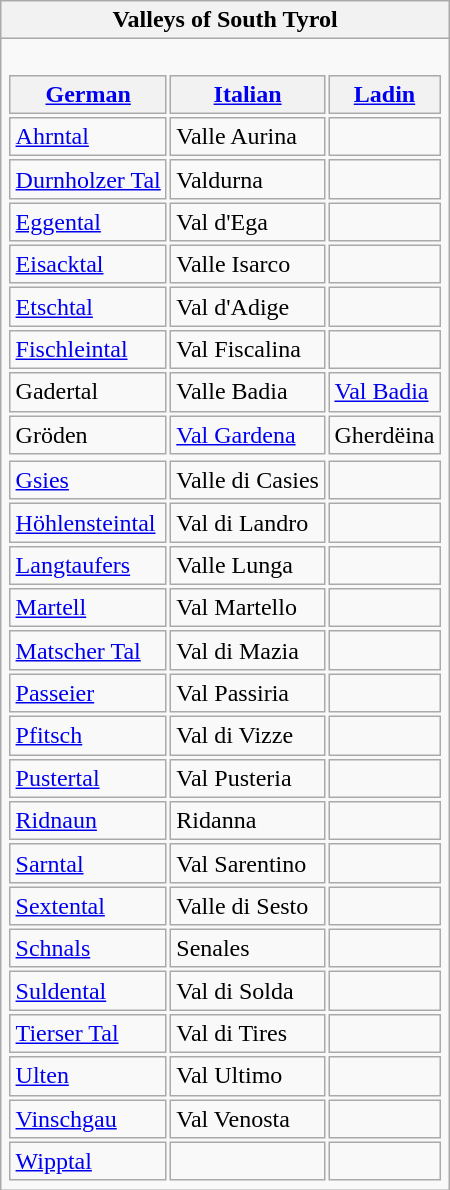<table class="wikitable" valign="top">
<tr>
<th colspan=2>Valleys of South Tyrol</th>
</tr>
<tr>
<td valign="top"><br><table>
<tr>
<th><a href='#'>German</a></th>
<th><a href='#'>Italian</a></th>
<th><a href='#'>Ladin</a></th>
</tr>
<tr>
<td><a href='#'>Ahrntal</a></td>
<td>Valle Aurina</td>
<td></td>
</tr>
<tr>
<td><a href='#'>Durnholzer Tal</a></td>
<td>Valdurna</td>
<td></td>
</tr>
<tr>
<td><a href='#'>Eggental</a></td>
<td>Val d'Ega</td>
<td></td>
</tr>
<tr>
<td><a href='#'>Eisacktal</a></td>
<td>Valle Isarco</td>
<td></td>
</tr>
<tr>
<td><a href='#'>Etschtal</a></td>
<td>Val d'Adige</td>
<td></td>
</tr>
<tr>
<td><a href='#'>Fischleintal</a></td>
<td>Val Fiscalina</td>
<td></td>
</tr>
<tr>
<td>Gadertal</td>
<td>Valle Badia</td>
<td><a href='#'>Val Badia</a></td>
</tr>
<tr>
<td>Gröden</td>
<td><a href='#'>Val Gardena</a></td>
<td>Gherdëina</td>
</tr>
<tr>
</tr>
<tr>
<td><a href='#'>Gsies</a></td>
<td>Valle di Casies</td>
<td></td>
</tr>
<tr>
<td><a href='#'>Höhlensteintal</a></td>
<td>Val di Landro</td>
<td></td>
</tr>
<tr>
<td><a href='#'>Langtaufers</a></td>
<td>Valle Lunga</td>
<td></td>
</tr>
<tr>
<td><a href='#'>Martell</a></td>
<td>Val Martello</td>
<td></td>
</tr>
<tr>
<td><a href='#'>Matscher Tal</a></td>
<td>Val di Mazia</td>
<td></td>
</tr>
<tr>
<td><a href='#'>Passeier</a></td>
<td>Val Passiria</td>
<td></td>
</tr>
<tr>
<td><a href='#'>Pfitsch</a></td>
<td>Val di Vizze</td>
<td></td>
</tr>
<tr>
<td><a href='#'>Pustertal</a></td>
<td>Val Pusteria</td>
<td></td>
</tr>
<tr>
<td><a href='#'>Ridnaun</a></td>
<td>Ridanna</td>
<td></td>
</tr>
<tr>
<td><a href='#'>Sarntal</a></td>
<td>Val Sarentino</td>
<td></td>
</tr>
<tr>
<td><a href='#'>Sextental</a></td>
<td>Valle di Sesto</td>
<td></td>
</tr>
<tr>
<td><a href='#'>Schnals</a></td>
<td>Senales</td>
<td></td>
</tr>
<tr>
<td><a href='#'>Suldental</a></td>
<td>Val di Solda</td>
<td></td>
</tr>
<tr>
<td><a href='#'>Tierser Tal</a></td>
<td>Val di Tires</td>
<td></td>
</tr>
<tr>
<td><a href='#'>Ulten</a></td>
<td>Val Ultimo</td>
<td></td>
</tr>
<tr>
<td><a href='#'>Vinschgau</a></td>
<td>Val Venosta</td>
<td></td>
</tr>
<tr>
<td><a href='#'>Wipptal</a></td>
<td></td>
<td></td>
</tr>
</table>
</td>
</tr>
</table>
